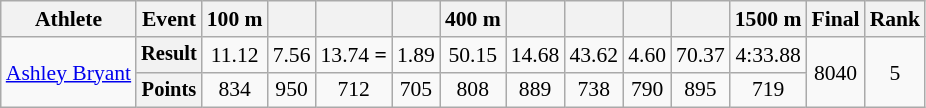<table class="wikitable" style="font-size:90%;">
<tr>
<th>Athlete</th>
<th>Event</th>
<th>100 m</th>
<th></th>
<th></th>
<th></th>
<th>400 m</th>
<th></th>
<th></th>
<th></th>
<th></th>
<th>1500 m</th>
<th>Final</th>
<th>Rank</th>
</tr>
<tr align=center>
<td style="text-align:left;" rowspan="2"><a href='#'>Ashley Bryant</a></td>
<th style="font-size:95%">Result</th>
<td>11.12</td>
<td>7.56</td>
<td>13.74 <strong>=</strong></td>
<td>1.89</td>
<td>50.15</td>
<td>14.68</td>
<td>43.62 <strong></strong></td>
<td>4.60 <strong></strong></td>
<td>70.37 <strong></strong></td>
<td>4:33.88</td>
<td rowspan="2">8040</td>
<td rowspan="2">5</td>
</tr>
<tr align=center>
<th style="font-size:95%">Points</th>
<td>834</td>
<td>950</td>
<td>712</td>
<td>705</td>
<td>808</td>
<td>889</td>
<td>738</td>
<td>790</td>
<td>895</td>
<td>719</td>
</tr>
</table>
